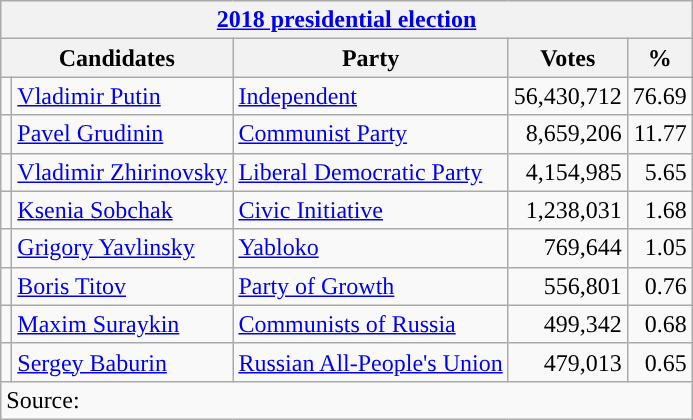<table class=wikitable style=text-align:right>
<tr>
<th colspan=5><a href='#'>2018 presidential election</a></th>
</tr>
<tr>
<th colspan=2>Candidates</th>
<th>Party</th>
<th>Votes</th>
<th>%</th>
</tr>
<tr>
<td style="background:"></td>
<td align="left"><a href='#'>Vladimir Putin</a></td>
<td align="left"><a href='#'>Independent</a></td>
<td>56,430,712</td>
<td>76.69</td>
</tr>
<tr>
<td style="background:"></td>
<td align=left><a href='#'>Pavel Grudinin</a></td>
<td align=left><a href='#'>Communist Party</a></td>
<td>8,659,206</td>
<td>11.77</td>
</tr>
<tr>
<td style="background:"></td>
<td align=left><a href='#'>Vladimir Zhirinovsky</a></td>
<td align=left><a href='#'>Liberal Democratic Party</a></td>
<td>4,154,985</td>
<td>5.65</td>
</tr>
<tr>
<td style="background:"></td>
<td align="left"><a href='#'>Ksenia Sobchak</a></td>
<td align="left"><a href='#'>Civic Initiative</a></td>
<td>1,238,031</td>
<td>1.68</td>
</tr>
<tr>
<td style="background:"></td>
<td align="left"><a href='#'>Grigory Yavlinsky</a></td>
<td align="left"><a href='#'>Yabloko</a></td>
<td>769,644</td>
<td>1.05</td>
</tr>
<tr>
<td style="background:"></td>
<td align="left"><a href='#'>Boris Titov</a></td>
<td align="left"><a href='#'>Party of Growth</a></td>
<td>556,801</td>
<td>0.76</td>
</tr>
<tr>
<td style="background:"></td>
<td align="left"><a href='#'>Maxim Suraykin</a></td>
<td align="left"><a href='#'>Communists of Russia</a></td>
<td>499,342</td>
<td>0.68</td>
</tr>
<tr>
<td style="background:"></td>
<td align="left"><a href='#'>Sergey Baburin</a></td>
<td align="left"><a href='#'>Russian All-People's Union</a></td>
<td>479,013</td>
<td>0.65</td>
</tr>
<tr>
<td align=left colspan=5>Source: </td>
</tr>
</table>
